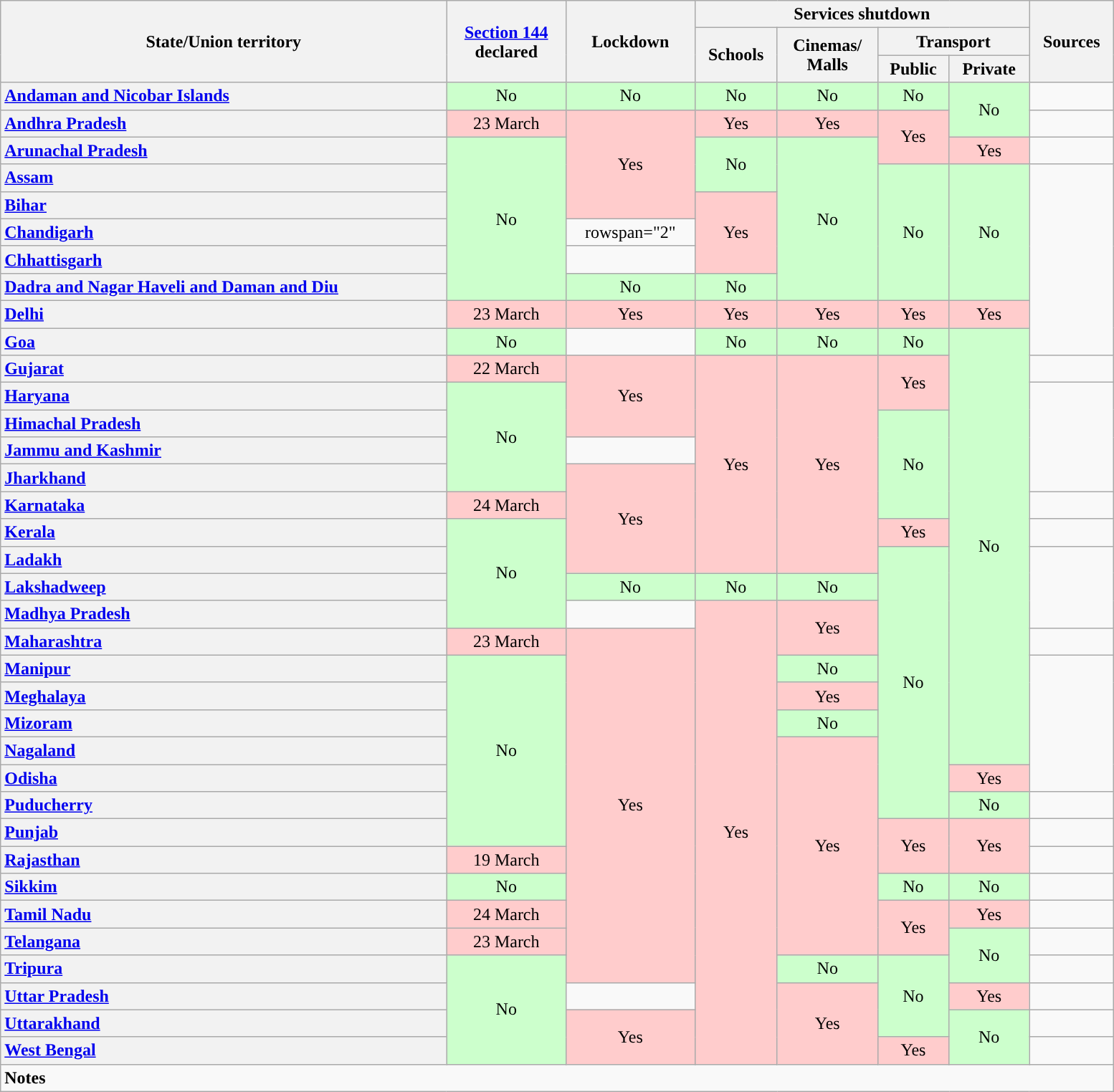<table class="wikitable sortable mw-collapsible mw-collapsed" style="text-align:center" width="82%">
<tr>
<th rowspan="3">State/Union territory</th>
<th rowspan="3"><a href='#'>Section 144</a><br>declared</th>
<th rowspan="3">Lockdown</th>
<th colspan="4">Services shutdown</th>
<th rowspan="3">Sources</th>
</tr>
<tr>
<th rowspan="2">Schools</th>
<th rowspan="2">Cinemas/<br>Malls</th>
<th colspan="2">Transport</th>
</tr>
<tr>
<th>Public</th>
<th>Private</th>
</tr>
<tr>
<th style="text-align:left;"><a href='#'>Andaman and Nicobar Islands</a></th>
<td style="background: #ccffcc;">No</td>
<td style="background: #ccffcc;">No</td>
<td style="background: #ccffcc;">No</td>
<td style="background: #ccffcc;">No</td>
<td style="background: #ccffcc;">No</td>
<td rowspan="2" style="background: #ccffcc;">No</td>
<td></td>
</tr>
<tr>
<th style="text-align:left;"><a href='#'>Andhra Pradesh</a></th>
<td style="background: #ffcccc;">23 March</td>
<td rowspan="4" style="background: #ffcccc;">Yes</td>
<td style="background: #ffcccc;">Yes</td>
<td style="background: #ffcccc;">Yes</td>
<td rowspan="2" style="background: #ffcccc;">Yes</td>
<td></td>
</tr>
<tr>
<th style="text-align:left;"><a href='#'>Arunachal Pradesh</a></th>
<td rowspan="6" style="background: #ccffcc;">No</td>
<td rowspan="2" style="background: #ccffcc;">No</td>
<td rowspan="6" style="background: #ccffcc;">No</td>
<td style="background: #ffcccc;">Yes</td>
<td></td>
</tr>
<tr>
<th style="text-align:left;"><a href='#'>Assam</a></th>
<td rowspan="5" style="background: #ccffcc;">No</td>
<td rowspan="5" style="background: #ccffcc;">No</td>
<td rowspan="7"></td>
</tr>
<tr>
<th style="text-align:left;"><a href='#'>Bihar</a></th>
<td rowspan="3" style="background: #ffcccc;">Yes</td>
</tr>
<tr>
<th style="text-align:left;"><a href='#'>Chandigarh</a></th>
<td>rowspan="2" </td>
</tr>
<tr>
<th style="text-align:left;"><a href='#'>Chhattisgarh</a></th>
</tr>
<tr>
<th style="text-align:left;"><a href='#'>Dadra and Nagar Haveli and Daman and Diu</a></th>
<td style="background: #ccffcc;">No</td>
<td style="background: #ccffcc;">No</td>
</tr>
<tr>
<th style="text-align:left;"><a href='#'>Delhi</a></th>
<td style="background: #ffcccc;">23 March</td>
<td style="background: #ffcccc;">Yes</td>
<td style="background: #ffcccc;">Yes</td>
<td style="background: #ffcccc;">Yes</td>
<td style="background: #ffcccc;">Yes</td>
<td style="background: #ffcccc;">Yes</td>
</tr>
<tr>
<th style="text-align:left;"><a href='#'>Goa</a></th>
<td style="background: #ccffcc;">No</td>
<td></td>
<td style="background: #ccffcc;">No</td>
<td style="background: #ccffcc;">No</td>
<td style="background: #ccffcc;">No</td>
<td rowspan="16" style="background: #ccffcc;">No</td>
</tr>
<tr>
<th style="text-align:left;"><a href='#'>Gujarat</a></th>
<td style="background: #ffcccc;">22 March</td>
<td rowspan="3" style="background: #ffcccc;">Yes</td>
<td rowspan="8" style="background: #ffcccc;">Yes</td>
<td rowspan="8" style="background: #ffcccc;">Yes</td>
<td rowspan="2" style="background: #ffcccc;">Yes</td>
<td></td>
</tr>
<tr>
<th style="text-align:left;"><a href='#'>Haryana</a></th>
<td rowspan="4" style="background: #ccffcc;">No</td>
<td rowspan="4"></td>
</tr>
<tr>
<th style="text-align:left;"><a href='#'>Himachal Pradesh</a></th>
<td rowspan="4" style="background: #ccffcc;">No</td>
</tr>
<tr>
<th style="text-align:left;"><a href='#'>Jammu and Kashmir</a></th>
<td></td>
</tr>
<tr>
<th style="text-align:left;"><a href='#'>Jharkhand</a></th>
<td rowspan="4" style="background: #ffcccc;">Yes</td>
</tr>
<tr>
<th style="text-align:left;"><a href='#'>Karnataka</a></th>
<td style="background: #ffcccc;">24 March</td>
<td></td>
</tr>
<tr>
<th style="text-align:left;"><a href='#'>Kerala</a></th>
<td rowspan="4" style="background: #ccffcc;">No</td>
<td style="background: #ffcccc;">Yes</td>
<td></td>
</tr>
<tr>
<th style="text-align:left;"><a href='#'>Ladakh</a></th>
<td rowspan="10" style="background: #ccffcc;">No</td>
<td rowspan="3"></td>
</tr>
<tr>
<th style="text-align:left;"><a href='#'>Lakshadweep</a></th>
<td style="background: #ccffcc;">No</td>
<td style="background: #ccffcc;">No</td>
<td style="background: #ccffcc;">No</td>
</tr>
<tr>
<th style="text-align:left;"><a href='#'>Madhya Pradesh</a></th>
<td></td>
<td rowspan="17" style="background: #ffcccc;">Yes</td>
<td rowspan="2" style="background: #ffcccc;">Yes</td>
</tr>
<tr>
<th style="text-align:left;"><a href='#'>Maharashtra</a></th>
<td style="background: #ffcccc;">23 March</td>
<td rowspan="13" style="background: #ffcccc;">Yes</td>
<td></td>
</tr>
<tr>
<th style="text-align:left;"><a href='#'>Manipur</a></th>
<td rowspan="7" style="background: #ccffcc;">No</td>
<td style="background: #ccffcc;">No</td>
<td rowspan="5"></td>
</tr>
<tr>
<th style="text-align:left;"><a href='#'>Meghalaya</a></th>
<td style="background: #ffcccc;">Yes</td>
</tr>
<tr>
<th style="text-align:left;"><a href='#'>Mizoram</a></th>
<td style="background: #ccffcc;">No</td>
</tr>
<tr>
<th style="text-align:left;"><a href='#'>Nagaland</a></th>
<td rowspan="8" style="background: #ffcccc;">Yes</td>
</tr>
<tr>
<th style="text-align:left;"><a href='#'>Odisha</a></th>
<td style="background: #ffcccc;">Yes</td>
</tr>
<tr>
<th style="text-align:left;"><a href='#'>Puducherry</a></th>
<td style="background: #ccffcc;">No</td>
<td></td>
</tr>
<tr>
<th style="text-align:left;"><a href='#'>Punjab</a></th>
<td rowspan="2" style="background: #ffcccc;">Yes</td>
<td rowspan="2" style="background: #ffcccc;">Yes</td>
<td></td>
</tr>
<tr>
<th style="text-align:left;"><a href='#'>Rajasthan</a></th>
<td style="background: #ffcccc;">19 March</td>
<td></td>
</tr>
<tr>
<th style="text-align:left;"><a href='#'>Sikkim</a></th>
<td style="background: #ccffcc;">No</td>
<td style="background: #ccffcc;">No</td>
<td style="background: #ccffcc;">No</td>
<td></td>
</tr>
<tr>
<th style="text-align:left;"><a href='#'>Tamil Nadu</a></th>
<td style="background: #ffcccc;">24 March</td>
<td rowspan="2" style="background: #ffcccc;">Yes</td>
<td style="background: #ffcccc;">Yes</td>
<td></td>
</tr>
<tr>
<th style="text-align:left;"><a href='#'>Telangana</a></th>
<td style="background: #ffcccc;">23 March</td>
<td rowspan="2" style="background: #ccffcc;">No</td>
<td></td>
</tr>
<tr>
<th style="text-align:left;"><a href='#'>Tripura</a></th>
<td rowspan="4" style="background: #ccffcc;">No</td>
<td style="background: #ccffcc;">No</td>
<td rowspan="3" style="background: #ccffcc;">No</td>
<td></td>
</tr>
<tr>
<th style="text-align:left;"><a href='#'>Uttar Pradesh</a></th>
<td></td>
<td rowspan="3" style="background: #ffcccc;">Yes</td>
<td style="background: #ffcccc;">Yes</td>
<td></td>
</tr>
<tr>
<th style="text-align:left;"><a href='#'>Uttarakhand</a></th>
<td rowspan="2" style="background: #ffcccc;">Yes</td>
<td rowspan="2" style="background: #ccffcc;">No</td>
<td></td>
</tr>
<tr>
<th style="text-align:left;"><a href='#'>West Bengal</a></th>
<td style="background: #ffcccc;">Yes</td>
<td></td>
</tr>
<tr>
<td colspan="8" style="text-align:left;"><strong>Notes</strong></td>
</tr>
</table>
